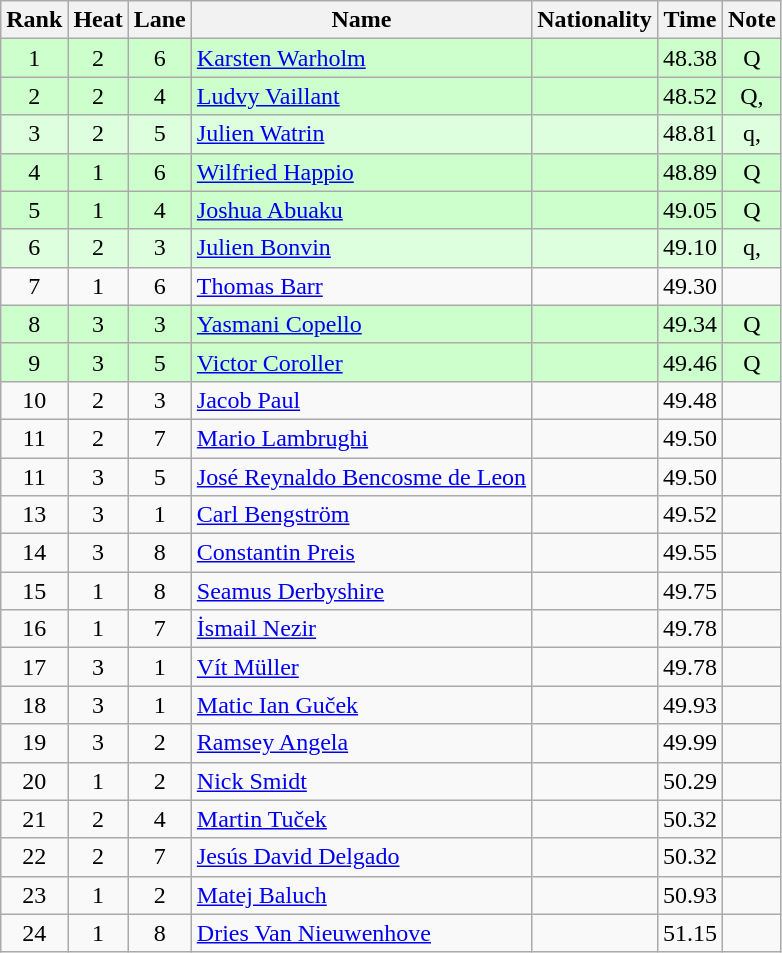<table class="wikitable sortable" style="text-align:center">
<tr>
<th>Rank</th>
<th>Heat</th>
<th>Lane</th>
<th>Name</th>
<th>Nationality</th>
<th>Time</th>
<th>Note</th>
</tr>
<tr bgcolor=ccffcc>
<td>1</td>
<td>2</td>
<td>6</td>
<td align=left><a href='#'>Karsten Warholm</a></td>
<td align=left></td>
<td>48.38</td>
<td>Q</td>
</tr>
<tr bgcolor=ccffcc>
<td>2</td>
<td>2</td>
<td>4</td>
<td align=left><a href='#'>Ludvy Vaillant</a></td>
<td align=left></td>
<td>48.52</td>
<td>Q, </td>
</tr>
<tr bgcolor=ddffdd>
<td>3</td>
<td>2</td>
<td>5</td>
<td align=left><a href='#'>Julien Watrin</a></td>
<td align=left></td>
<td>48.81</td>
<td>q, </td>
</tr>
<tr bgcolor=ccffcc>
<td>4</td>
<td>1</td>
<td>6</td>
<td align=left><a href='#'>Wilfried Happio</a></td>
<td align=left></td>
<td>48.89</td>
<td>Q</td>
</tr>
<tr bgcolor=ccffcc>
<td>5</td>
<td>1</td>
<td>4</td>
<td align=left><a href='#'>Joshua Abuaku</a></td>
<td align=left></td>
<td>49.05</td>
<td>Q</td>
</tr>
<tr bgcolor=ddffdd>
<td>6</td>
<td>2</td>
<td>3</td>
<td align=left><a href='#'>Julien Bonvin</a></td>
<td align=left></td>
<td>49.10</td>
<td>q, </td>
</tr>
<tr>
<td>7</td>
<td>1</td>
<td>6</td>
<td align=left><a href='#'>Thomas Barr</a></td>
<td align=left></td>
<td>49.30</td>
<td></td>
</tr>
<tr bgcolor=ccffcc>
<td>8</td>
<td>3</td>
<td>3</td>
<td align=left><a href='#'>Yasmani Copello</a></td>
<td align=left></td>
<td>49.34</td>
<td>Q</td>
</tr>
<tr bgcolor=ccffcc>
<td>9</td>
<td>3</td>
<td>5</td>
<td align=left><a href='#'>Victor Coroller</a></td>
<td align=left></td>
<td>49.46</td>
<td>Q</td>
</tr>
<tr>
<td>10</td>
<td>2</td>
<td>3</td>
<td align=left><a href='#'>Jacob Paul</a></td>
<td align=left></td>
<td>49.48</td>
<td></td>
</tr>
<tr>
<td>11</td>
<td>2</td>
<td>7</td>
<td align=left><a href='#'>Mario Lambrughi</a></td>
<td align=left></td>
<td>49.50</td>
<td></td>
</tr>
<tr>
<td>11</td>
<td>3</td>
<td>5</td>
<td align=left><a href='#'>José Reynaldo Bencosme de Leon</a></td>
<td align=left></td>
<td>49.50</td>
<td></td>
</tr>
<tr>
<td>13</td>
<td>3</td>
<td>1</td>
<td align=left><a href='#'>Carl Bengström</a></td>
<td align=left></td>
<td>49.52</td>
<td></td>
</tr>
<tr>
<td>14</td>
<td>3</td>
<td>8</td>
<td align=left><a href='#'>Constantin Preis</a></td>
<td align=left></td>
<td>49.55</td>
<td></td>
</tr>
<tr>
<td>15</td>
<td>1</td>
<td>8</td>
<td align=left><a href='#'>Seamus Derbyshire</a></td>
<td align=left></td>
<td>49.75</td>
<td></td>
</tr>
<tr>
<td>16</td>
<td>1</td>
<td>7</td>
<td align=left><a href='#'>İsmail Nezir</a></td>
<td align=left></td>
<td>49.78</td>
<td></td>
</tr>
<tr>
<td>17</td>
<td>3</td>
<td>1</td>
<td align=left><a href='#'>Vít Müller</a></td>
<td align=left></td>
<td>49.78</td>
<td></td>
</tr>
<tr>
<td>18</td>
<td>3</td>
<td>1</td>
<td align=left><a href='#'>Matic Ian Guček</a></td>
<td align=left></td>
<td>49.93</td>
<td></td>
</tr>
<tr>
<td>19</td>
<td>3</td>
<td>2</td>
<td align=left><a href='#'>Ramsey Angela</a></td>
<td align=left></td>
<td>49.99</td>
<td></td>
</tr>
<tr>
<td>20</td>
<td>1</td>
<td>2</td>
<td align=left><a href='#'>Nick Smidt</a></td>
<td align=left></td>
<td>50.29</td>
<td></td>
</tr>
<tr>
<td>21</td>
<td>2</td>
<td>4</td>
<td align=left><a href='#'>Martin Tuček</a></td>
<td align=left></td>
<td>50.32</td>
<td></td>
</tr>
<tr>
<td>22</td>
<td>2</td>
<td>7</td>
<td align=left><a href='#'>Jesús David Delgado</a></td>
<td align=left></td>
<td>50.32</td>
<td></td>
</tr>
<tr>
<td>23</td>
<td>1</td>
<td>2</td>
<td align=left><a href='#'>Matej Baluch</a></td>
<td align=left></td>
<td>50.93</td>
<td></td>
</tr>
<tr>
<td>24</td>
<td>1</td>
<td>8</td>
<td align=left><a href='#'>Dries Van Nieuwenhove</a></td>
<td align=left></td>
<td>51.15</td>
<td></td>
</tr>
</table>
